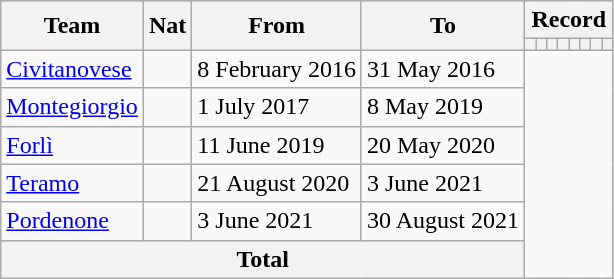<table class="wikitable" style="text-align: center">
<tr>
<th rowspan="2">Team</th>
<th rowspan="2">Nat</th>
<th rowspan="2">From</th>
<th rowspan="2">To</th>
<th colspan="8">Record</th>
</tr>
<tr>
<th></th>
<th></th>
<th></th>
<th></th>
<th></th>
<th></th>
<th></th>
<th></th>
</tr>
<tr>
<td align=left><a href='#'>Civitanovese</a></td>
<td></td>
<td align=left>8 February 2016</td>
<td align=left>31 May 2016<br></td>
</tr>
<tr>
<td align=left><a href='#'>Montegiorgio</a></td>
<td></td>
<td align=left>1 July 2017</td>
<td align=left>8 May 2019<br></td>
</tr>
<tr>
<td align=left><a href='#'>Forlì</a></td>
<td></td>
<td align=left>11 June 2019</td>
<td align=left>20 May 2020<br></td>
</tr>
<tr>
<td align=left><a href='#'>Teramo</a></td>
<td></td>
<td align=left>21 August 2020</td>
<td align=left>3 June 2021<br></td>
</tr>
<tr>
<td align=left><a href='#'>Pordenone</a></td>
<td></td>
<td align=left>3 June 2021</td>
<td align=left>30 August 2021<br></td>
</tr>
<tr>
<th colspan="4">Total<br></th>
</tr>
</table>
